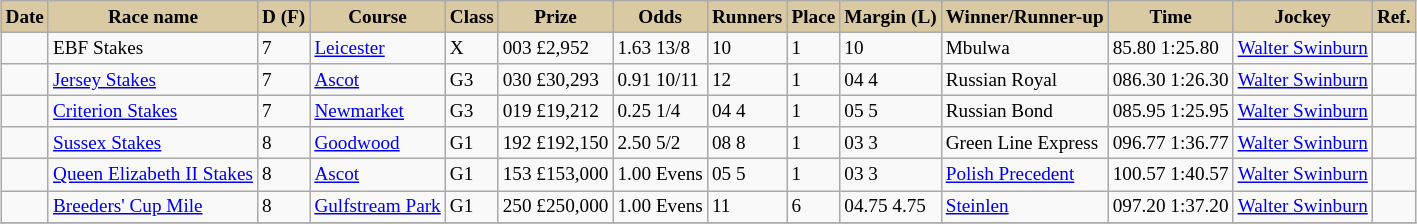<table class = "wikitable sortable" | border="1" cellpadding="1" style=" text-align:centre; margin-left:1em; float:centre ;border-collapse: collapse; font-size:80%">
<tr style="background:#dacaa4; text-align:center;">
<th style="background:#dacaa4;">Date</th>
<th style="background:#dacaa4;">Race name</th>
<th style="background:#dacaa4;">D (F)</th>
<th style="background:#dacaa4;">Course</th>
<th style="background:#dacaa4;">Class</th>
<th style="background:#dacaa4;">Prize</th>
<th style="background:#dacaa4;">Odds</th>
<th style="background:#dacaa4;">Runners</th>
<th style="background:#dacaa4;">Place</th>
<th style="background:#dacaa4;">Margin (L)</th>
<th style="background:#dacaa4;">Winner/Runner-up</th>
<th style="background:#dacaa4;">Time</th>
<th style="background:#dacaa4;">Jockey</th>
<th style="background:#dacaa4;">Ref.</th>
</tr>
<tr>
<td></td>
<td>EBF Stakes</td>
<td>7</td>
<td><a href='#'>Leicester</a></td>
<td><span>X</span></td>
<td><span>003</span> £2,952</td>
<td><span>1.63</span> 13/8</td>
<td>10</td>
<td>1</td>
<td>10</td>
<td>Mbulwa</td>
<td><span>85.80</span> 1:25.80</td>
<td><a href='#'>Walter Swinburn</a></td>
<td></td>
</tr>
<tr>
<td></td>
<td><a href='#'>Jersey Stakes</a></td>
<td>7</td>
<td><a href='#'>Ascot</a></td>
<td>G3</td>
<td><span>030</span> £30,293</td>
<td><span>0.91</span> 10/11</td>
<td>12</td>
<td>1</td>
<td><span>04</span> 4</td>
<td>Russian Royal</td>
<td><span>086.30</span> 1:26.30</td>
<td><a href='#'>Walter Swinburn</a></td>
<td></td>
</tr>
<tr>
<td></td>
<td><a href='#'>Criterion Stakes</a></td>
<td>7</td>
<td><a href='#'>Newmarket</a></td>
<td>G3</td>
<td><span>019</span> £19,212</td>
<td><span>0.25</span> 1/4</td>
<td><span>04</span> 4</td>
<td>1</td>
<td><span>05</span> 5</td>
<td>Russian Bond</td>
<td><span>085.95</span> 1:25.95</td>
<td><a href='#'>Walter Swinburn</a></td>
<td></td>
</tr>
<tr>
<td></td>
<td><a href='#'>Sussex Stakes</a></td>
<td>8</td>
<td><a href='#'>Goodwood</a></td>
<td>G1</td>
<td><span>192</span> £192,150</td>
<td><span>2.50</span> 5/2</td>
<td><span>08</span> 8</td>
<td>1</td>
<td><span>03</span> 3</td>
<td>Green Line Express</td>
<td><span>096.77</span> 1:36.77</td>
<td><a href='#'>Walter Swinburn</a></td>
<td></td>
</tr>
<tr>
<td></td>
<td><a href='#'>Queen Elizabeth II Stakes</a></td>
<td>8</td>
<td><a href='#'>Ascot</a></td>
<td>G1</td>
<td><span>153</span> £153,000</td>
<td><span>1.00</span> Evens</td>
<td><span>05</span> 5</td>
<td>1</td>
<td><span>03</span> 3</td>
<td><a href='#'>Polish Precedent</a></td>
<td><span>100.57</span> 1:40.57</td>
<td><a href='#'>Walter Swinburn</a></td>
<td></td>
</tr>
<tr>
<td></td>
<td><a href='#'>Breeders' Cup Mile</a></td>
<td>8</td>
<td><a href='#'>Gulfstream Park</a></td>
<td>G1</td>
<td><span>250</span> £250,000</td>
<td><span>1.00</span> Evens</td>
<td>11</td>
<td>6</td>
<td><span>04.75</span> 4.75</td>
<td><a href='#'>Steinlen</a></td>
<td><span>097.20</span> 1:37.20</td>
<td><a href='#'>Walter Swinburn</a></td>
<td></td>
</tr>
<tr>
</tr>
</table>
